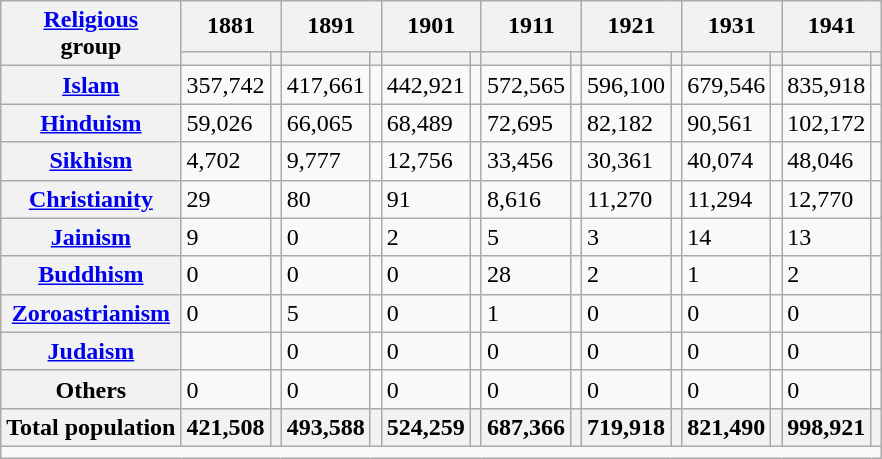<table class="wikitable sortable">
<tr>
<th rowspan="2"><a href='#'>Religious</a><br>group</th>
<th colspan="2">1881</th>
<th colspan="2">1891</th>
<th colspan="2">1901</th>
<th colspan="2">1911</th>
<th colspan="2">1921</th>
<th colspan="2">1931</th>
<th colspan="2">1941</th>
</tr>
<tr>
<th><a href='#'></a></th>
<th></th>
<th></th>
<th></th>
<th></th>
<th></th>
<th></th>
<th></th>
<th></th>
<th></th>
<th></th>
<th></th>
<th></th>
<th></th>
</tr>
<tr>
<th><a href='#'>Islam</a> </th>
<td>357,742</td>
<td></td>
<td>417,661</td>
<td></td>
<td>442,921</td>
<td></td>
<td>572,565</td>
<td></td>
<td>596,100</td>
<td></td>
<td>679,546</td>
<td></td>
<td>835,918</td>
<td></td>
</tr>
<tr>
<th><a href='#'>Hinduism</a> </th>
<td>59,026</td>
<td></td>
<td>66,065</td>
<td></td>
<td>68,489</td>
<td></td>
<td>72,695</td>
<td></td>
<td>82,182</td>
<td></td>
<td>90,561</td>
<td></td>
<td>102,172</td>
<td></td>
</tr>
<tr>
<th><a href='#'>Sikhism</a> </th>
<td>4,702</td>
<td></td>
<td>9,777</td>
<td></td>
<td>12,756</td>
<td></td>
<td>33,456</td>
<td></td>
<td>30,361</td>
<td></td>
<td>40,074</td>
<td></td>
<td>48,046</td>
<td></td>
</tr>
<tr>
<th><a href='#'>Christianity</a> </th>
<td>29</td>
<td></td>
<td>80</td>
<td></td>
<td>91</td>
<td></td>
<td>8,616</td>
<td></td>
<td>11,270</td>
<td></td>
<td>11,294</td>
<td></td>
<td>12,770</td>
<td></td>
</tr>
<tr>
<th><a href='#'>Jainism</a> </th>
<td>9</td>
<td></td>
<td>0</td>
<td></td>
<td>2</td>
<td></td>
<td>5</td>
<td></td>
<td>3</td>
<td></td>
<td>14</td>
<td></td>
<td>13</td>
<td></td>
</tr>
<tr>
<th><a href='#'>Buddhism</a> </th>
<td>0</td>
<td></td>
<td>0</td>
<td></td>
<td>0</td>
<td></td>
<td>28</td>
<td></td>
<td>2</td>
<td></td>
<td>1</td>
<td></td>
<td>2</td>
<td></td>
</tr>
<tr>
<th><a href='#'>Zoroastrianism</a> </th>
<td>0</td>
<td></td>
<td>5</td>
<td></td>
<td>0</td>
<td></td>
<td>1</td>
<td></td>
<td>0</td>
<td></td>
<td>0</td>
<td></td>
<td>0</td>
<td></td>
</tr>
<tr>
<th><a href='#'>Judaism</a> </th>
<td></td>
<td></td>
<td>0</td>
<td></td>
<td>0</td>
<td></td>
<td>0</td>
<td></td>
<td>0</td>
<td></td>
<td>0</td>
<td></td>
<td>0</td>
<td></td>
</tr>
<tr>
<th>Others</th>
<td>0</td>
<td></td>
<td>0</td>
<td></td>
<td>0</td>
<td></td>
<td>0</td>
<td></td>
<td>0</td>
<td></td>
<td>0</td>
<td></td>
<td>0</td>
<td></td>
</tr>
<tr>
<th>Total population</th>
<th>421,508</th>
<th></th>
<th>493,588</th>
<th></th>
<th>524,259</th>
<th></th>
<th>687,366</th>
<th></th>
<th>719,918</th>
<th></th>
<th>821,490</th>
<th></th>
<th>998,921</th>
<th></th>
</tr>
<tr class="sortbottom">
<td colspan="15"></td>
</tr>
</table>
